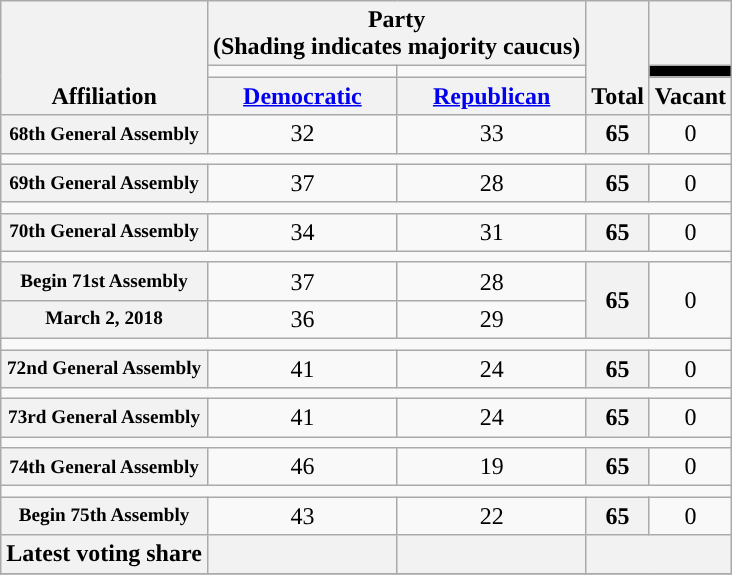<table class=wikitable style="text-align:center">
<tr style="vertical-align:bottom;">
<th rowspan=3>Affiliation</th>
<th colspan=2>Party <div>(Shading indicates majority caucus)</div></th>
<th rowspan=3>Total</th>
<th></th>
</tr>
<tr style="height:5px">
<td style="background-color:"></td>
<td style="background-color:"></td>
<td style="background: black"></td>
</tr>
<tr>
<th><a href='#'>Democratic</a></th>
<th><a href='#'>Republican</a></th>
<th>Vacant</th>
</tr>
<tr>
<th nowrap style="font-size:80%">68th General Assembly</th>
<td>32</td>
<td>33</td>
<th>65</th>
<td>0</td>
</tr>
<tr>
<td colspan=5></td>
</tr>
<tr>
<th nowrap style="font-size:80%">69th General Assembly</th>
<td>37</td>
<td>28</td>
<th>65</th>
<td>0</td>
</tr>
<tr>
<td colspan=5></td>
</tr>
<tr>
<th nowrap style="font-size:80%">70th General Assembly</th>
<td>34</td>
<td>31</td>
<th>65</th>
<td>0</td>
</tr>
<tr>
<td colspan=5></td>
</tr>
<tr>
<th nowrap style="font-size:80%">Begin 71st Assembly</th>
<td>37</td>
<td>28</td>
<th rowspan=2>65</th>
<td rowspan=2>0</td>
</tr>
<tr>
<th nowrap style="font-size:80%">March 2, 2018</th>
<td>36</td>
<td>29</td>
</tr>
<tr>
<td colspan=5></td>
</tr>
<tr>
<th nowrap style="font-size:80%">72nd General Assembly</th>
<td>41</td>
<td>24</td>
<th>65</th>
<td>0</td>
</tr>
<tr>
<td colspan=5></td>
</tr>
<tr>
<th nowrap style="font-size:80%">73rd General Assembly</th>
<td>41</td>
<td>24</td>
<th>65</th>
<td>0</td>
</tr>
<tr>
<td colspan=5></td>
</tr>
<tr>
<th nowrap style="font-size:80%">74th General Assembly</th>
<td>46</td>
<td>19</td>
<th>65</th>
<td>0</td>
</tr>
<tr>
<td colspan=5></td>
</tr>
<tr>
<th nowrap style="font-size:80%">Begin 75th Assembly</th>
<td>43</td>
<td>22</td>
<th>65</th>
<td>0</td>
</tr>
<tr>
<th>Latest voting share</th>
<th></th>
<th></th>
<th colspan=2></th>
</tr>
<tr>
</tr>
</table>
